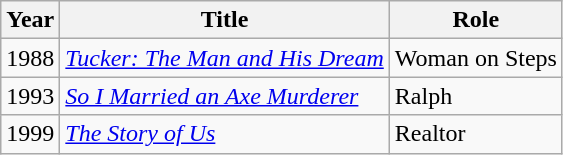<table class="wikitable sortable">
<tr>
<th>Year</th>
<th>Title</th>
<th>Role</th>
</tr>
<tr>
<td>1988</td>
<td><em><a href='#'>Tucker: The Man and His Dream</a></em></td>
<td>Woman on Steps</td>
</tr>
<tr>
<td>1993</td>
<td><em><a href='#'>So I Married an Axe Murderer</a></em></td>
<td>Ralph</td>
</tr>
<tr>
<td>1999</td>
<td><em><a href='#'>The Story of Us</a></em></td>
<td>Realtor</td>
</tr>
</table>
